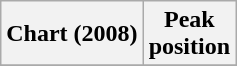<table class="wikitable sortable">
<tr>
<th>Chart (2008)</th>
<th>Peak<br>position</th>
</tr>
<tr>
</tr>
</table>
